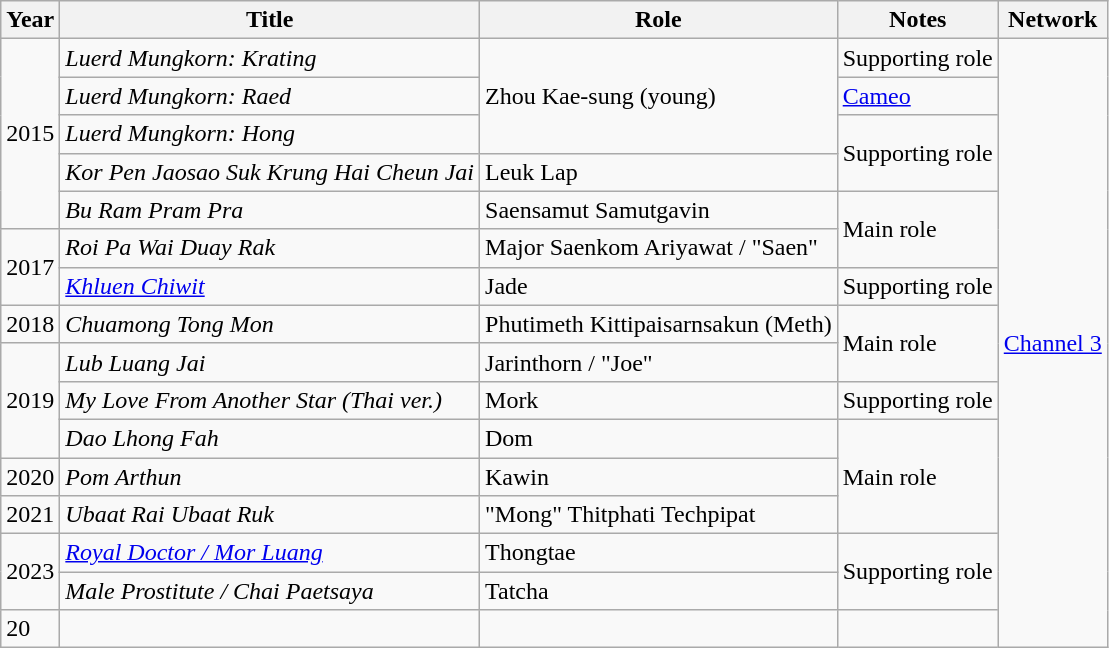<table class="wikitable">
<tr>
<th>Year</th>
<th>Title</th>
<th>Role</th>
<th>Notes</th>
<th>Network</th>
</tr>
<tr>
<td rowspan="5">2015</td>
<td><em>Luerd Mungkorn: Krating</em></td>
<td rowspan="3">Zhou Kae-sung (young)</td>
<td>Supporting role</td>
<td rowspan="16"><a href='#'>Channel 3</a></td>
</tr>
<tr>
<td><em>Luerd Mungkorn: Raed</em></td>
<td><a href='#'>Cameo</a></td>
</tr>
<tr>
<td><em>Luerd Mungkorn: Hong</em></td>
<td rowspan="2">Supporting role</td>
</tr>
<tr>
<td><em>Kor Pen Jaosao Suk Krung Hai Cheun Jai</em></td>
<td>Leuk Lap</td>
</tr>
<tr>
<td><em>Bu Ram Pram Pra</em></td>
<td>Saensamut Samutgavin</td>
<td rowspan="2">Main role</td>
</tr>
<tr>
<td rowspan="2">2017</td>
<td><em>Roi Pa Wai Duay Rak</em></td>
<td>Major Saenkom Ariyawat / "Saen"</td>
</tr>
<tr>
<td><em><a href='#'>Khluen Chiwit</a></em></td>
<td>Jade</td>
<td>Supporting role</td>
</tr>
<tr>
<td>2018</td>
<td><em>Chuamong Tong Mon</em></td>
<td>Phutimeth Kittipaisarnsakun (Meth)</td>
<td rowspan="2">Main role</td>
</tr>
<tr>
<td rowspan="3">2019</td>
<td><em>Lub Luang Jai</em></td>
<td>Jarinthorn / "Joe"</td>
</tr>
<tr>
<td><em>My Love From Another Star (Thai ver.)</em></td>
<td>Mork</td>
<td>Supporting role</td>
</tr>
<tr>
<td><em>Dao Lhong Fah</em></td>
<td>Dom</td>
<td rowspan="3">Main role</td>
</tr>
<tr>
<td>2020</td>
<td><em>Pom Arthun</em></td>
<td>Kawin</td>
</tr>
<tr>
<td>2021</td>
<td><em>Ubaat Rai Ubaat Ruk</em></td>
<td>"Mong" Thitphati Techpipat</td>
</tr>
<tr>
<td rowspan="2">2023</td>
<td><em><a href='#'>Royal Doctor / Mor Luang</a></em></td>
<td>Thongtae</td>
<td rowspan="2">Supporting role</td>
</tr>
<tr>
<td><em>Male Prostitute / Chai Paetsaya</em></td>
<td>Tatcha</td>
</tr>
<tr>
<td>20</td>
<td><em> </em></td>
<td></td>
</tr>
</table>
